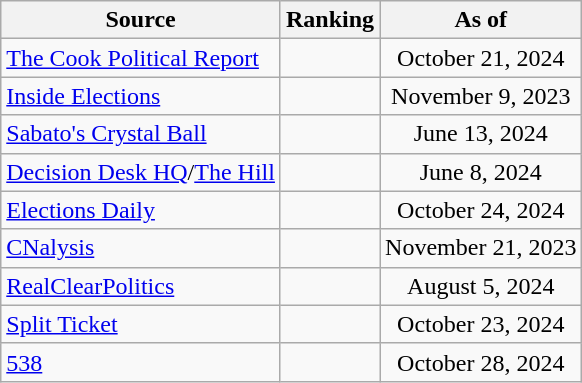<table class="wikitable" style="text-align:center">
<tr>
<th>Source</th>
<th>Ranking</th>
<th>As of</th>
</tr>
<tr>
<td align=left><a href='#'>The Cook Political Report</a></td>
<td></td>
<td>October 21, 2024</td>
</tr>
<tr>
<td align=left><a href='#'>Inside Elections</a></td>
<td></td>
<td>November 9, 2023</td>
</tr>
<tr>
<td align=left><a href='#'>Sabato's Crystal Ball</a></td>
<td></td>
<td>June 13, 2024</td>
</tr>
<tr>
<td align=left><a href='#'>Decision Desk HQ</a>/<a href='#'>The Hill</a></td>
<td></td>
<td>June 8, 2024</td>
</tr>
<tr>
<td align=left><a href='#'>Elections Daily</a></td>
<td></td>
<td>October 24, 2024</td>
</tr>
<tr>
<td align=left><a href='#'>CNalysis</a></td>
<td></td>
<td>November 21, 2023</td>
</tr>
<tr>
<td align=left><a href='#'>RealClearPolitics</a></td>
<td></td>
<td>August 5, 2024</td>
</tr>
<tr>
<td align="left"><a href='#'>Split Ticket</a></td>
<td></td>
<td>October 23, 2024</td>
</tr>
<tr>
<td align="left"><a href='#'>538</a></td>
<td></td>
<td>October 28, 2024</td>
</tr>
</table>
